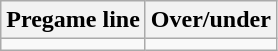<table class="wikitable">
<tr align="center">
<th style=>Pregame line</th>
<th style=>Over/under</th>
</tr>
<tr align="center">
<td></td>
<td></td>
</tr>
</table>
